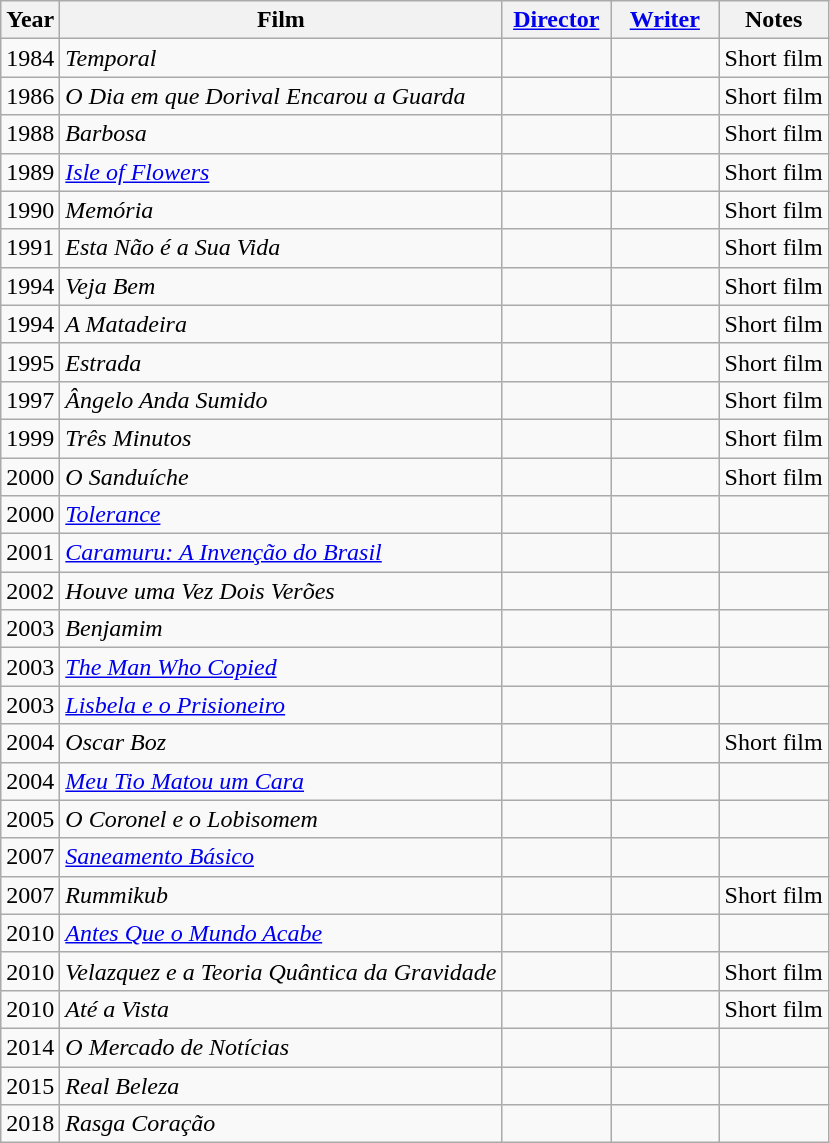<table class="wikitable">
<tr>
<th>Year</th>
<th>Film</th>
<th width=65><a href='#'>Director</a></th>
<th width=65><a href='#'>Writer</a></th>
<th scope="col">Notes</th>
</tr>
<tr>
<td>1984</td>
<td><em>Temporal</em></td>
<td></td>
<td></td>
<td>Short film</td>
</tr>
<tr>
<td>1986</td>
<td><em>O Dia em que Dorival Encarou a Guarda</em></td>
<td></td>
<td></td>
<td>Short film</td>
</tr>
<tr>
<td>1988</td>
<td><em>Barbosa</em></td>
<td></td>
<td></td>
<td>Short film</td>
</tr>
<tr>
<td>1989</td>
<td><em><a href='#'>Isle of Flowers</a></em></td>
<td></td>
<td></td>
<td>Short film</td>
</tr>
<tr>
<td>1990</td>
<td><em>Memória</em></td>
<td></td>
<td></td>
<td>Short film</td>
</tr>
<tr>
<td>1991</td>
<td><em>Esta Não é a Sua Vida</em></td>
<td></td>
<td></td>
<td>Short film</td>
</tr>
<tr>
<td>1994</td>
<td><em>Veja Bem</em></td>
<td></td>
<td></td>
<td>Short film</td>
</tr>
<tr>
<td>1994</td>
<td><em>A Matadeira</em></td>
<td></td>
<td></td>
<td>Short film</td>
</tr>
<tr>
<td>1995</td>
<td><em>Estrada</em></td>
<td></td>
<td></td>
<td>Short film</td>
</tr>
<tr>
<td>1997</td>
<td><em>Ângelo Anda Sumido</em></td>
<td></td>
<td></td>
<td>Short film</td>
</tr>
<tr>
<td>1999</td>
<td><em>Três Minutos</em></td>
<td></td>
<td></td>
<td>Short film</td>
</tr>
<tr>
<td>2000</td>
<td><em>O Sanduíche</em></td>
<td></td>
<td></td>
<td>Short film</td>
</tr>
<tr>
<td>2000</td>
<td><em><a href='#'>Tolerance</a></em></td>
<td></td>
<td></td>
<td></td>
</tr>
<tr>
<td>2001</td>
<td><em><a href='#'>Caramuru: A Invenção do Brasil</a></em></td>
<td></td>
<td></td>
<td></td>
</tr>
<tr>
<td>2002</td>
<td><em>Houve uma Vez Dois Verões</em></td>
<td></td>
<td></td>
<td></td>
</tr>
<tr>
<td>2003</td>
<td><em>Benjamim</em></td>
<td></td>
<td></td>
<td></td>
</tr>
<tr>
<td>2003</td>
<td><em><a href='#'>The Man Who Copied</a></em></td>
<td></td>
<td></td>
<td></td>
</tr>
<tr>
<td>2003</td>
<td><em><a href='#'>Lisbela e o Prisioneiro</a></em></td>
<td></td>
<td></td>
<td></td>
</tr>
<tr>
<td>2004</td>
<td><em>Oscar Boz</em></td>
<td></td>
<td></td>
<td>Short film</td>
</tr>
<tr>
<td>2004</td>
<td><em><a href='#'>Meu Tio Matou um Cara</a></em></td>
<td></td>
<td></td>
<td></td>
</tr>
<tr>
<td>2005</td>
<td><em>O Coronel e o Lobisomem</em></td>
<td></td>
<td></td>
<td></td>
</tr>
<tr>
<td>2007</td>
<td><em><a href='#'>Saneamento Básico</a></em></td>
<td></td>
<td></td>
<td></td>
</tr>
<tr>
<td>2007</td>
<td><em>Rummikub</em></td>
<td></td>
<td></td>
<td>Short film</td>
</tr>
<tr>
<td>2010</td>
<td><em><a href='#'>Antes Que o Mundo Acabe</a></em></td>
<td></td>
<td></td>
<td></td>
</tr>
<tr>
<td>2010</td>
<td><em>Velazquez e a Teoria Quântica da Gravidade</em></td>
<td></td>
<td></td>
<td>Short film</td>
</tr>
<tr>
<td>2010</td>
<td><em>Até a Vista</em></td>
<td></td>
<td></td>
<td>Short film</td>
</tr>
<tr>
<td>2014</td>
<td><em>O Mercado de Notícias</em></td>
<td></td>
<td></td>
<td></td>
</tr>
<tr>
<td>2015</td>
<td><em>Real Beleza</em></td>
<td></td>
<td></td>
<td></td>
</tr>
<tr>
<td>2018</td>
<td><em>Rasga Coração</em></td>
<td></td>
<td></td>
<td></td>
</tr>
</table>
